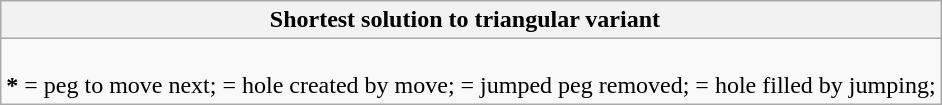<table class="wikitable collapsible collapsed">
<tr>
<th>Shortest solution to triangular variant  </th>
</tr>
<tr>
<td><br><strong>*</strong> = peg to move next;   
 = hole created by move;     
 = jumped peg removed;      
 = hole filled by jumping;</td>
</tr>
</table>
